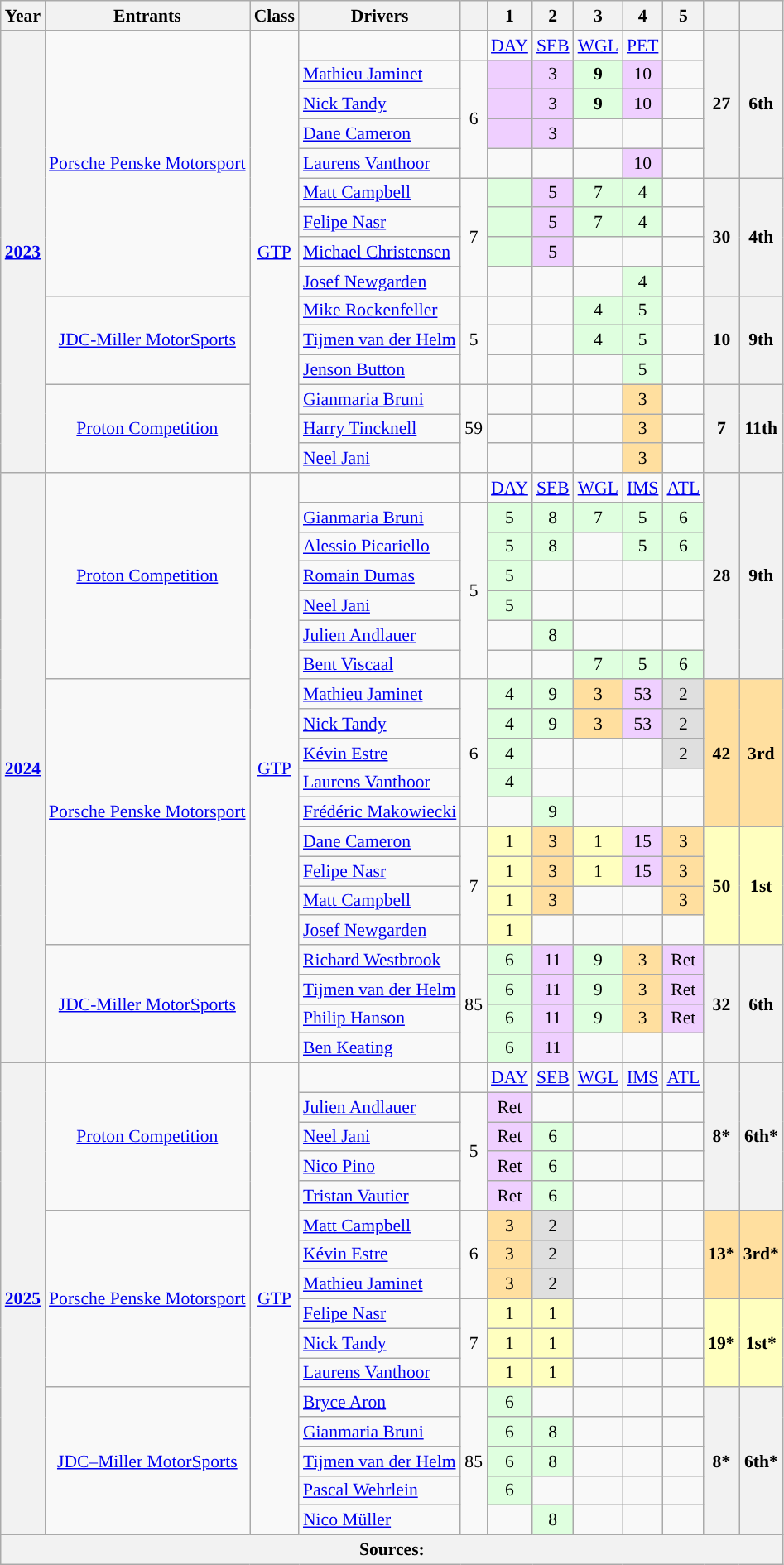<table class="wikitable" style="text-align:center; font-size:90%">
<tr>
<th>Year</th>
<th>Entrants</th>
<th>Class</th>
<th>Drivers</th>
<th></th>
<th>1</th>
<th>2</th>
<th>3</th>
<th>4</th>
<th>5</th>
<th></th>
<th></th>
</tr>
<tr>
<th rowspan="15"><a href='#'>2023</a></th>
<td rowspan="9"><a href='#'>Porsche Penske Motorsport</a></td>
<td rowspan="15"><a href='#'>GTP</a></td>
<td></td>
<td></td>
<td><a href='#'>DAY</a></td>
<td><a href='#'>SEB</a></td>
<td><a href='#'>WGL</a></td>
<td><a href='#'>PET</a></td>
<td></td>
<th rowspan=5>27</th>
<th rowspan=5>6th</th>
</tr>
<tr>
<td align="left"> <a href='#'>Mathieu Jaminet</a></td>
<td rowspan=4>6</td>
<td style="background:#EFCFFF;"></td>
<td style="background:#EFCFFF;">3</td>
<td style="background:#DFFFDF;”"><strong>9</strong></td>
<td style="background:#EFCFFF;">10</td>
<td></td>
</tr>
<tr>
<td align="left"> <a href='#'>Nick Tandy</a></td>
<td style="background:#EFCFFF;"></td>
<td style="background:#EFCFFF;">3</td>
<td style="background:#DFFFDF;”"><strong>9</strong></td>
<td style="background:#EFCFFF;">10</td>
<td></td>
</tr>
<tr>
<td align="left"> <a href='#'>Dane Cameron</a></td>
<td style="background:#EFCFFF;"></td>
<td style="background:#EFCFFF;">3</td>
<td></td>
<td></td>
<td></td>
</tr>
<tr>
<td align="left"> <a href='#'>Laurens Vanthoor</a></td>
<td></td>
<td></td>
<td></td>
<td style="background:#EFCFFF;">10</td>
<td></td>
</tr>
<tr>
<td align="left"> <a href='#'>Matt Campbell</a></td>
<td rowspan=4>7</td>
<td style="background:#DFFFDF;"></td>
<td style="background:#EFCFFF;">5</td>
<td style="background:#DFFFDF;">7</td>
<td style="background:#DFFFDF;">4</td>
<td></td>
<th rowspan=4>30</th>
<th rowspan=4>4th</th>
</tr>
<tr>
<td align="left"> <a href='#'>Felipe Nasr</a></td>
<td style="background:#DFFFDF;"></td>
<td style="background:#EFCFFF;">5</td>
<td style="background:#DFFFDF;">7</td>
<td style="background:#DFFFDF;">4</td>
<td></td>
</tr>
<tr>
<td align="left"> <a href='#'>Michael Christensen</a></td>
<td style="background:#DFFFDF;"></td>
<td style="background:#EFCFFF;">5</td>
<td></td>
<td></td>
<td></td>
</tr>
<tr>
<td align="left"> <a href='#'>Josef Newgarden</a></td>
<td></td>
<td></td>
<td></td>
<td style="background:#DFFFDF;">4</td>
<td></td>
</tr>
<tr>
<td rowspan="3"><a href='#'>JDC-Miller MotorSports</a></td>
<td align="left"> <a href='#'>Mike Rockenfeller</a></td>
<td rowspan="3">5</td>
<td></td>
<td></td>
<td style="background:#DFFFDF;">4</td>
<td style="background:#DFFFDF;">5</td>
<td></td>
<th rowspan="3">10</th>
<th rowspan="3">9th</th>
</tr>
<tr>
<td align="left"> <a href='#'>Tijmen van der Helm</a></td>
<td></td>
<td></td>
<td style="background:#DFFFDF;">4</td>
<td style="background:#DFFFDF;">5</td>
<td></td>
</tr>
<tr>
<td align="left"> <a href='#'>Jenson Button</a></td>
<td></td>
<td></td>
<td></td>
<td style="background:#DFFFDF;">5</td>
<td></td>
</tr>
<tr>
<td rowspan="3"><a href='#'>Proton Competition</a></td>
<td align="left"> <a href='#'>Gianmaria Bruni</a></td>
<td rowspan="3">59</td>
<td></td>
<td></td>
<td></td>
<td style="background:#FFDF9F;">3</td>
<td></td>
<th rowspan="3">7</th>
<th rowspan="3">11th</th>
</tr>
<tr>
<td align="left"> <a href='#'>Harry Tincknell</a></td>
<td></td>
<td></td>
<td></td>
<td style="background:#FFDF9F;">3</td>
<td></td>
</tr>
<tr>
<td align="left"> <a href='#'>Neel Jani</a></td>
<td></td>
<td></td>
<td></td>
<td style="background:#FFDF9F;">3</td>
<td></td>
</tr>
<tr>
<th rowspan="20"><a href='#'>2024</a></th>
<td rowspan="7"><a href='#'>Proton Competition</a></td>
<td rowspan="20"><a href='#'>GTP</a></td>
<td></td>
<td></td>
<td><a href='#'>DAY</a></td>
<td><a href='#'>SEB</a></td>
<td><a href='#'>WGL</a></td>
<td><a href='#'>IMS</a></td>
<td><a href='#'>ATL</a></td>
<th rowspan="7">28</th>
<th rowspan="7">9th</th>
</tr>
<tr>
<td align="left"> <a href='#'>Gianmaria Bruni</a></td>
<td rowspan="6">5</td>
<td style="background:#DFFFDF;">5</td>
<td style="background:#DFFFDF;">8</td>
<td style="background:#DFFFDF;">7</td>
<td style="background:#DFFFDF;">5</td>
<td style="background:#DFFFDF;">6</td>
</tr>
<tr>
<td align="left"> <a href='#'>Alessio Picariello</a></td>
<td style="background:#DFFFDF;">5</td>
<td style="background:#DFFFDF;">8</td>
<td></td>
<td style="background:#DFFFDF;">5</td>
<td style="background:#DFFFDF;">6</td>
</tr>
<tr>
<td align="left"> <a href='#'>Romain Dumas</a></td>
<td style="background:#DFFFDF;">5</td>
<td></td>
<td></td>
<td></td>
<td></td>
</tr>
<tr>
<td align="left"> <a href='#'>Neel Jani</a></td>
<td style="background:#DFFFDF;">5</td>
<td></td>
<td></td>
<td></td>
<td></td>
</tr>
<tr>
<td align="left"> <a href='#'>Julien Andlauer</a></td>
<td></td>
<td style="background:#DFFFDF;">8</td>
<td></td>
<td></td>
<td></td>
</tr>
<tr>
<td align="left"> <a href='#'>Bent Viscaal</a></td>
<td></td>
<td></td>
<td style="background:#DFFFDF;">7</td>
<td style="background:#DFFFDF;">5</td>
<td style="background:#DFFFDF;">6</td>
</tr>
<tr>
<td rowspan="9"><a href='#'>Porsche Penske Motorsport</a></td>
<td align="left "> <a href='#'>Mathieu Jaminet</a></td>
<td rowspan="5">6</td>
<td style="background:#DFFFDF;">4</td>
<td style="background:#DFFFDF;">9</td>
<td style="background:#FFDF9F;”">3</td>
<td style="background:#EFCFFF;">53</td>
<td style="background:#DFDFDF;">2</td>
<th rowspan="5" style="background:#FFDF9F;”">42</th>
<th rowspan="5" style="background:#FFDF9F;”">3rd</th>
</tr>
<tr>
<td align="left "> <a href='#'>Nick Tandy</a></td>
<td style="background:#DFFFDF;">4</td>
<td style="background:#DFFFDF;">9</td>
<td style="background:#FFDF9F;”">3</td>
<td style="background:#EFCFFF;">53</td>
<td style="background:#DFDFDF;">2</td>
</tr>
<tr>
<td align="left "> <a href='#'>Kévin Estre</a></td>
<td style="background:#DFFFDF;">4</td>
<td></td>
<td></td>
<td></td>
<td style="background:#DFDFDF;">2</td>
</tr>
<tr>
<td align="left"> <a href='#'>Laurens Vanthoor</a></td>
<td style="background:#DFFFDF;">4</td>
<td></td>
<td></td>
<td></td>
<td></td>
</tr>
<tr>
<td align="left"> <a href='#'>Frédéric Makowiecki</a></td>
<td></td>
<td style="background:#DFFFDF;">9</td>
<td></td>
<td></td>
<td></td>
</tr>
<tr>
<td align="left"> <a href='#'>Dane Cameron</a></td>
<td rowspan=4>7</td>
<td style="background:#FFFFBF;">1</td>
<td style="background:#FFDF9F;”">3</td>
<td style="background:#FFFFBF;">1</td>
<td style="background:#EFCFFF;">15</td>
<td style="background:#FFDF9F;”">3</td>
<th rowspan=4 style="background:#FFFFBF;">50</th>
<th rowspan=4 style="background:#FFFFBF;">1st</th>
</tr>
<tr>
<td align="left"> <a href='#'>Felipe Nasr</a></td>
<td style="background:#FFFFBF;">1</td>
<td style="background:#FFDF9F;”">3</td>
<td style="background:#FFFFBF;">1</td>
<td style="background:#EFCFFF;">15</td>
<td style="background:#FFDF9F;”">3</td>
</tr>
<tr>
<td align="left"> <a href='#'>Matt Campbell</a></td>
<td style="background:#FFFFBF;">1</td>
<td style="background:#FFDF9F;”">3</td>
<td></td>
<td></td>
<td style="background:#FFDF9F;”">3</td>
</tr>
<tr>
<td align="left"> <a href='#'>Josef Newgarden</a></td>
<td style="background:#FFFFBF;">1</td>
<td></td>
<td></td>
<td></td>
<td></td>
</tr>
<tr>
<td rowspan=4><a href='#'>JDC-Miller MotorSports</a></td>
<td align="left"> <a href='#'>Richard Westbrook</a></td>
<td rowspan=4>85</td>
<td style="background:#DFFFDF;">6</td>
<td style="background:#EFCFFF;">11</td>
<td style="background:#DFFFDF;">9</td>
<td style="background:#FFDF9F;”">3</td>
<td style="background:#EFCFFF;">Ret</td>
<th rowspan=4>32</th>
<th rowspan=4>6th</th>
</tr>
<tr>
<td align="left"> <a href='#'>Tijmen van der Helm</a></td>
<td style="background:#DFFFDF;">6</td>
<td style="background:#EFCFFF;">11</td>
<td style="background:#DFFFDF;">9</td>
<td style="background:#FFDF9F;”">3</td>
<td style="background:#EFCFFF;">Ret</td>
</tr>
<tr>
<td align="left"> <a href='#'>Philip Hanson</a></td>
<td style="background:#DFFFDF;">6</td>
<td style="background:#EFCFFF;">11</td>
<td style="background:#DFFFDF;">9</td>
<td style="background:#FFDF9F;”">3</td>
<td style="background:#EFCFFF;">Ret</td>
</tr>
<tr>
<td align="left"> <a href='#'>Ben Keating</a></td>
<td style="background:#DFFFDF;">6</td>
<td style="background:#EFCFFF;">11</td>
<td></td>
<td></td>
<td></td>
</tr>
<tr>
<th rowspan="16"><a href='#'>2025</a></th>
<td rowspan="5"><a href='#'>Proton Competition</a></td>
<td rowspan="16"><a href='#'>GTP</a></td>
<td></td>
<td></td>
<td><a href='#'>DAY</a></td>
<td><a href='#'>SEB</a></td>
<td><a href='#'>WGL</a></td>
<td><a href='#'>IMS</a></td>
<td><a href='#'>ATL</a></td>
<th rowspan="5">8*</th>
<th rowspan="5">6th*</th>
</tr>
<tr>
<td align="left"> <a href='#'>Julien Andlauer</a></td>
<td rowspan="4">5</td>
<td style="background:#EFCFFF;">Ret</td>
<td></td>
<td></td>
<td></td>
<td></td>
</tr>
<tr>
<td align="left"> <a href='#'>Neel Jani</a></td>
<td style="background:#EFCFFF;">Ret</td>
<td style="background:#DFFFDF;">6</td>
<td></td>
<td></td>
<td></td>
</tr>
<tr>
<td align="left"> <a href='#'>Nico Pino</a></td>
<td style="background:#EFCFFF;">Ret</td>
<td style="background:#DFFFDF;">6</td>
<td></td>
<td></td>
<td></td>
</tr>
<tr>
<td align="left"> <a href='#'>Tristan Vautier</a></td>
<td style="background:#EFCFFF;">Ret</td>
<td style="background:#DFFFDF;">6</td>
<td></td>
<td></td>
<td></td>
</tr>
<tr>
<td rowspan="6"><a href='#'>Porsche Penske Motorsport</a></td>
<td align="left"> <a href='#'>Matt Campbell</a></td>
<td rowspan="3">6</td>
<td style="background:#FFDF9F;”">3</td>
<td style="background:#DFDFDF;">2</td>
<td></td>
<td></td>
<td></td>
<th rowspan="3" style="background:#FFDF9F;”">13*</th>
<th rowspan="3" style="background:#FFDF9F;”">3rd*</th>
</tr>
<tr>
<td align="left"> <a href='#'>Kévin Estre</a></td>
<td style="background:#FFDF9F;”">3</td>
<td style="background:#DFDFDF;">2</td>
<td></td>
<td></td>
<td></td>
</tr>
<tr>
<td align="left"> <a href='#'>Mathieu Jaminet</a></td>
<td style="background:#FFDF9F;”">3</td>
<td style="background:#DFDFDF;">2</td>
<td></td>
<td></td>
<td></td>
</tr>
<tr>
<td align="left"> <a href='#'>Felipe Nasr</a></td>
<td rowspan="3">7</td>
<td style="background:#FFFFBF;">1</td>
<td style="background:#FFFFBF;">1</td>
<td></td>
<td></td>
<td></td>
<th rowspan="3" style="background:#FFFFBF;">19*</th>
<th rowspan="3" style="background:#FFFFBF;">1st*</th>
</tr>
<tr>
<td align="left"> <a href='#'>Nick Tandy</a></td>
<td style="background:#FFFFBF;">1</td>
<td style="background:#FFFFBF;">1</td>
<td></td>
<td></td>
<td></td>
</tr>
<tr>
<td align="left"> <a href='#'>Laurens Vanthoor</a></td>
<td style="background:#FFFFBF;">1</td>
<td style="background:#FFFFBF;">1</td>
<td></td>
<td></td>
<td></td>
</tr>
<tr>
<td rowspan="5"><a href='#'>JDC–Miller MotorSports</a></td>
<td align="left"> <a href='#'>Bryce Aron</a></td>
<td rowspan="5">85</td>
<td style="background:#DFFFDF;">6</td>
<td></td>
<td></td>
<td></td>
<td></td>
<th rowspan="5">8*</th>
<th rowspan="5">6th*</th>
</tr>
<tr>
<td align="left"> <a href='#'>Gianmaria Bruni</a></td>
<td style="background:#DFFFDF;">6</td>
<td style="background:#DFFFDF;">8</td>
<td></td>
<td></td>
<td></td>
</tr>
<tr>
<td align="left"> <a href='#'>Tijmen van der Helm</a></td>
<td style="background:#DFFFDF;">6</td>
<td style="background:#DFFFDF;">8</td>
<td></td>
<td></td>
<td></td>
</tr>
<tr>
<td align="left"> <a href='#'>Pascal Wehrlein</a></td>
<td style="background:#DFFFDF;">6</td>
<td></td>
<td></td>
<td></td>
<td></td>
</tr>
<tr>
<td align="left"> <a href='#'>Nico Müller</a></td>
<td></td>
<td style="background:#DFFFDF;">8</td>
<td></td>
<td></td>
<td></td>
</tr>
<tr>
<th colspan="12">Sources:</th>
</tr>
</table>
